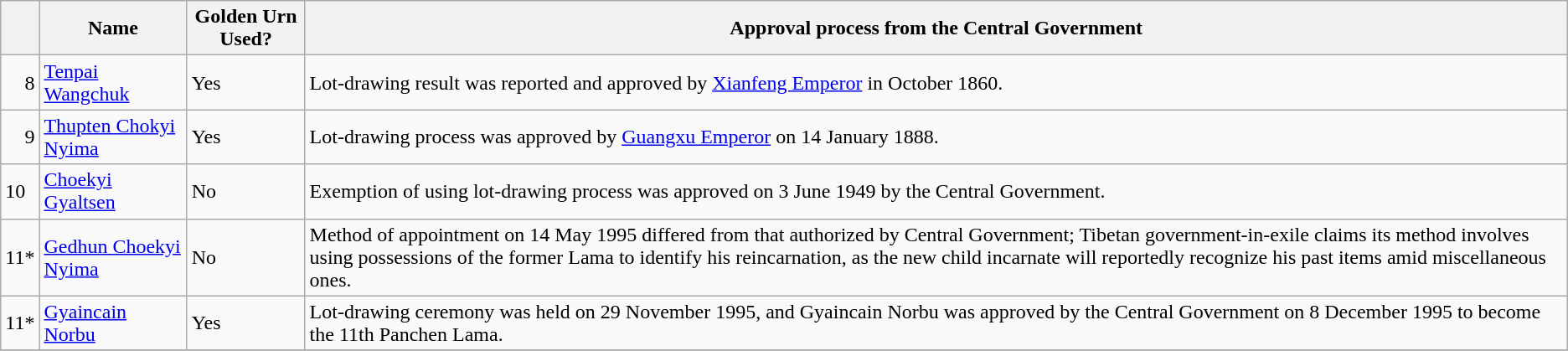<table class="wikitable">
<tr>
<th></th>
<th>Name</th>
<th>Golden Urn Used?</th>
<th>Approval process from the Central Government</th>
</tr>
<tr>
<td align="right">8</td>
<td><a href='#'>Tenpai Wangchuk</a></td>
<td>Yes</td>
<td>Lot-drawing result was reported and approved by <a href='#'>Xianfeng Emperor</a> in October 1860.</td>
</tr>
<tr>
<td align="right">9</td>
<td><a href='#'>Thupten Chokyi Nyima</a></td>
<td>Yes</td>
<td>Lot-drawing process was approved by <a href='#'>Guangxu Emperor</a> on 14 January 1888.</td>
</tr>
<tr>
<td>10</td>
<td><a href='#'>Choekyi Gyaltsen</a></td>
<td>No</td>
<td>Exemption of using lot-drawing process was approved on 3 June 1949 by the Central Government.</td>
</tr>
<tr>
<td>11*</td>
<td><a href='#'>Gedhun Choekyi Nyima</a></td>
<td>No</td>
<td>Method of appointment on 14 May 1995 differed from that authorized by Central Government; Tibetan government-in-exile claims its method involves using possessions of the former Lama to identify his reincarnation, as the new child incarnate will reportedly recognize his past items amid miscellaneous ones.</td>
</tr>
<tr>
<td>11*</td>
<td><a href='#'>Gyaincain Norbu</a></td>
<td>Yes</td>
<td>Lot-drawing ceremony was held on 29 November 1995, and Gyaincain Norbu was approved by the Central Government on 8 December 1995 to become the 11th Panchen Lama.</td>
</tr>
<tr>
</tr>
</table>
